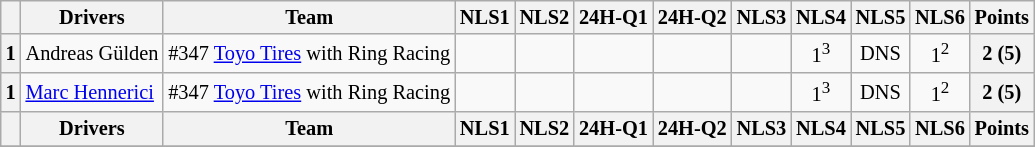<table class="wikitable" style="font-size:85%; text-align:center;">
<tr>
<th></th>
<th>Drivers</th>
<th>Team</th>
<th>NLS1</th>
<th>NLS2</th>
<th>24H-Q1</th>
<th>24H-Q2</th>
<th>NLS3</th>
<th>NLS4</th>
<th>NLS5</th>
<th>NLS6</th>
<th>Points</th>
</tr>
<tr>
<th>1</th>
<td align="left"> Andreas Gülden</td>
<td align="left"> #347 <a href='#'>Toyo Tires</a> with Ring Racing</td>
<td></td>
<td></td>
<td></td>
<td></td>
<td></td>
<td> 1<sup>3</sup></td>
<td> DNS</td>
<td> 1<sup>2</sup></td>
<th>2 (5)</th>
</tr>
<tr>
<th>1</th>
<td align="left"> <a href='#'>Marc Hennerici</a></td>
<td align="left"> #347 <a href='#'>Toyo Tires</a> with Ring Racing</td>
<td></td>
<td></td>
<td></td>
<td></td>
<td></td>
<td> 1<sup>3</sup></td>
<td> DNS</td>
<td> 1<sup>2</sup></td>
<th>2 (5)</th>
</tr>
<tr>
<th></th>
<th>Drivers</th>
<th>Team</th>
<th>NLS1</th>
<th>NLS2</th>
<th>24H-Q1</th>
<th>24H-Q2</th>
<th>NLS3</th>
<th>NLS4</th>
<th>NLS5</th>
<th>NLS6</th>
<th>Points</th>
</tr>
<tr>
</tr>
</table>
